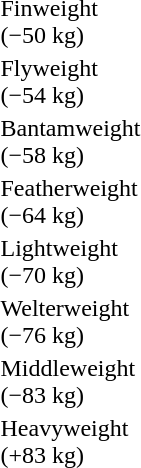<table>
<tr>
<td rowspan=2>Finweight<br>(−50 kg)</td>
<td rowspan=2></td>
<td rowspan=2></td>
<td></td>
</tr>
<tr>
<td></td>
</tr>
<tr>
<td rowspan=2>Flyweight<br>(−54 kg)</td>
<td rowspan=2></td>
<td rowspan=2></td>
<td></td>
</tr>
<tr>
<td></td>
</tr>
<tr>
<td rowspan=2>Bantamweight<br>(−58 kg)</td>
<td rowspan=2></td>
<td rowspan=2></td>
<td></td>
</tr>
<tr>
<td></td>
</tr>
<tr>
<td rowspan=2>Featherweight<br>(−64 kg)</td>
<td rowspan=2></td>
<td rowspan=2></td>
<td></td>
</tr>
<tr>
<td></td>
</tr>
<tr>
<td rowspan=2>Lightweight<br>(−70 kg)</td>
<td rowspan=2></td>
<td rowspan=2></td>
<td></td>
</tr>
<tr>
<td></td>
</tr>
<tr>
<td rowspan=2>Welterweight<br>(−76 kg)</td>
<td rowspan=2></td>
<td rowspan=2></td>
<td></td>
</tr>
<tr>
<td></td>
</tr>
<tr>
<td rowspan=2>Middleweight <br>(−83 kg)</td>
<td rowspan=2></td>
<td rowspan=2></td>
<td></td>
</tr>
<tr>
<td></td>
</tr>
<tr>
<td rowspan=2>Heavyweight <br>(+83 kg)</td>
<td rowspan=2></td>
<td rowspan=2></td>
<td></td>
</tr>
<tr>
<td></td>
</tr>
</table>
